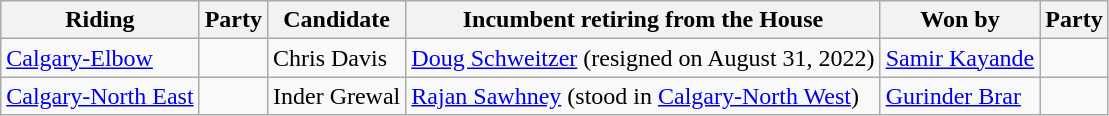<table class="wikitable">
<tr>
<th>Riding</th>
<th>Party</th>
<th>Candidate</th>
<th>Incumbent retiring from the House</th>
<th>Won by</th>
<th>Party</th>
</tr>
<tr>
<td><a href='#'>Calgary-Elbow</a></td>
<td></td>
<td>Chris Davis</td>
<td><a href='#'>Doug Schweitzer</a> (resigned on August 31, 2022)</td>
<td><a href='#'>Samir Kayande</a></td>
<td></td>
</tr>
<tr>
<td><a href='#'>Calgary-North East</a></td>
<td></td>
<td>Inder Grewal</td>
<td><a href='#'>Rajan Sawhney</a> (stood in <a href='#'>Calgary-North West</a>)</td>
<td><a href='#'>Gurinder Brar</a></td>
<td></td>
</tr>
</table>
